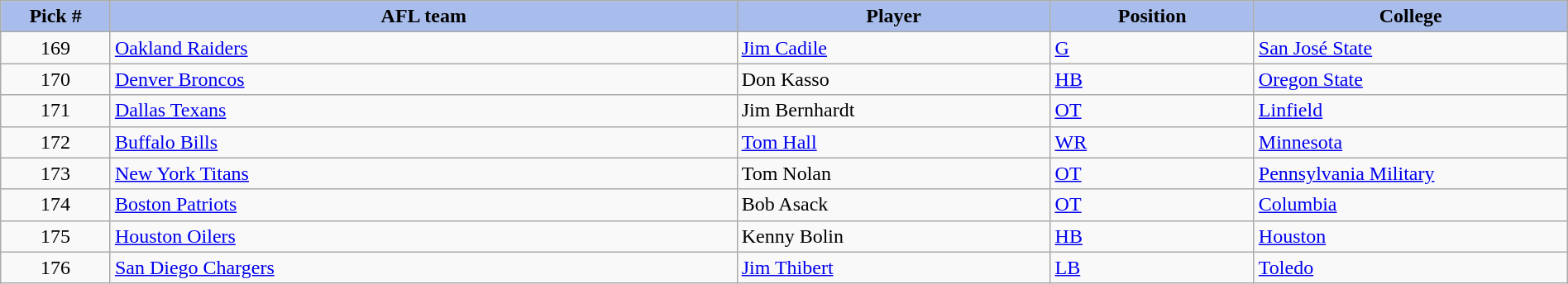<table class="wikitable sortable sortable" style="width: 100%">
<tr>
<th style="background:#A8BDEC;" width=7%>Pick #</th>
<th width=40% style="background:#A8BDEC;">AFL team</th>
<th width=20% style="background:#A8BDEC;">Player</th>
<th width=13% style="background:#A8BDEC;">Position</th>
<th style="background:#A8BDEC;">College</th>
</tr>
<tr>
<td align="center">169</td>
<td><a href='#'>Oakland Raiders</a></td>
<td><a href='#'>Jim Cadile</a></td>
<td><a href='#'>G</a></td>
<td><a href='#'>San José State</a></td>
</tr>
<tr>
<td align="center">170</td>
<td><a href='#'>Denver Broncos</a></td>
<td>Don Kasso</td>
<td><a href='#'>HB</a></td>
<td><a href='#'>Oregon State</a></td>
</tr>
<tr>
<td align="center">171</td>
<td><a href='#'>Dallas Texans</a></td>
<td>Jim Bernhardt</td>
<td><a href='#'>OT</a></td>
<td><a href='#'>Linfield</a></td>
</tr>
<tr>
<td align="center">172</td>
<td><a href='#'>Buffalo Bills</a></td>
<td><a href='#'>Tom Hall</a></td>
<td><a href='#'>WR</a></td>
<td><a href='#'>Minnesota</a></td>
</tr>
<tr>
<td align="center">173</td>
<td><a href='#'>New York Titans</a></td>
<td>Tom Nolan</td>
<td><a href='#'>OT</a></td>
<td><a href='#'>Pennsylvania Military</a></td>
</tr>
<tr>
<td align="center">174</td>
<td><a href='#'>Boston Patriots</a></td>
<td>Bob Asack</td>
<td><a href='#'>OT</a></td>
<td><a href='#'>Columbia</a></td>
</tr>
<tr>
<td align="center">175</td>
<td><a href='#'>Houston Oilers</a></td>
<td>Kenny Bolin</td>
<td><a href='#'>HB</a></td>
<td><a href='#'>Houston</a></td>
</tr>
<tr>
<td align="center">176</td>
<td><a href='#'>San Diego Chargers</a></td>
<td><a href='#'>Jim Thibert</a></td>
<td><a href='#'>LB</a></td>
<td><a href='#'>Toledo</a></td>
</tr>
</table>
